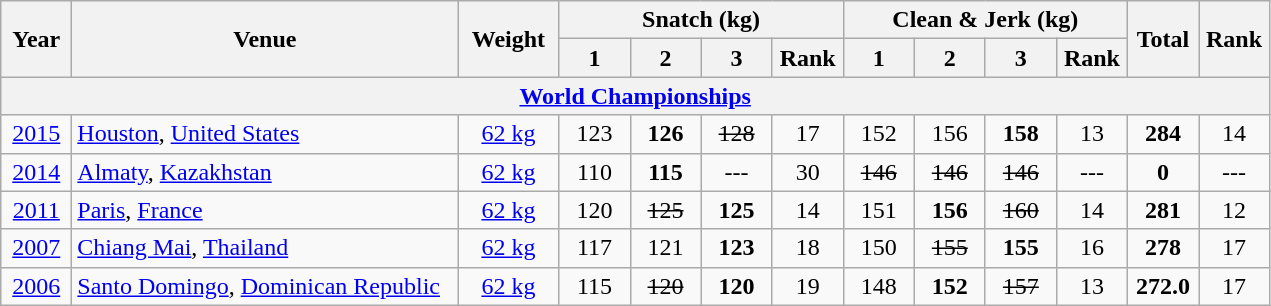<table class = "wikitable" style="text-align:center;">
<tr>
<th rowspan=2 width=40>Year</th>
<th rowspan=2 width=250>Venue</th>
<th rowspan=2 width=60>Weight</th>
<th colspan=4>Snatch (kg)</th>
<th colspan=4>Clean & Jerk (kg)</th>
<th rowspan=2 width=40>Total</th>
<th rowspan=2 width=40>Rank</th>
</tr>
<tr>
<th width=40>1</th>
<th width=40>2</th>
<th width=40>3</th>
<th width=40>Rank</th>
<th width=40>1</th>
<th width=40>2</th>
<th width=40>3</th>
<th width=40>Rank</th>
</tr>
<tr>
<th colspan=13><a href='#'>World Championships</a></th>
</tr>
<tr>
<td><a href='#'>2015</a></td>
<td align=left> <a href='#'>Houston</a>, <a href='#'>United States</a></td>
<td><a href='#'>62 kg</a></td>
<td>123</td>
<td><strong>126</strong></td>
<td><s>128</s></td>
<td>17</td>
<td>152</td>
<td>156</td>
<td><strong>158</strong></td>
<td>13</td>
<td><strong>284</strong></td>
<td>14</td>
</tr>
<tr>
<td><a href='#'>2014</a></td>
<td align=left> <a href='#'>Almaty</a>, <a href='#'>Kazakhstan</a></td>
<td><a href='#'>62 kg</a></td>
<td>110</td>
<td><strong>115</strong></td>
<td>---</td>
<td>30</td>
<td><s>146</s></td>
<td><s>146</s></td>
<td><s>146</s></td>
<td>---</td>
<td><strong>0</strong></td>
<td>---</td>
</tr>
<tr>
<td><a href='#'>2011</a></td>
<td align=left> <a href='#'>Paris</a>, <a href='#'>France</a></td>
<td><a href='#'>62 kg</a></td>
<td>120</td>
<td><s>125</s></td>
<td><strong>125</strong></td>
<td>14</td>
<td>151</td>
<td><strong>156</strong></td>
<td><s>160</s></td>
<td>14</td>
<td><strong>281</strong></td>
<td>12</td>
</tr>
<tr>
<td><a href='#'>2007</a></td>
<td align=left> <a href='#'>Chiang Mai</a>, <a href='#'>Thailand</a></td>
<td><a href='#'>62 kg</a></td>
<td>117</td>
<td>121</td>
<td><strong>123</strong></td>
<td>18</td>
<td>150</td>
<td><s>155</s></td>
<td><strong>155</strong></td>
<td>16</td>
<td><strong>278</strong></td>
<td>17</td>
</tr>
<tr>
<td><a href='#'>2006</a></td>
<td align=left> <a href='#'>Santo Domingo</a>, <a href='#'>Dominican Republic</a></td>
<td><a href='#'>62 kg</a></td>
<td>115</td>
<td><s>120</s></td>
<td><strong>120</strong></td>
<td>19</td>
<td>148</td>
<td><strong>152</strong></td>
<td><s>157</s></td>
<td>13</td>
<td><strong>272.0</strong></td>
<td>17</td>
</tr>
</table>
